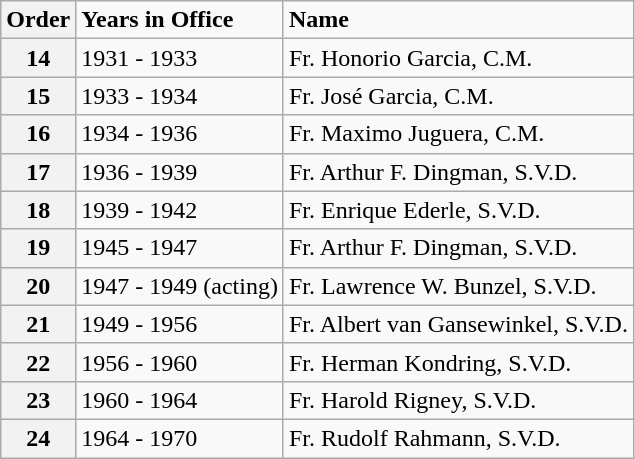<table class="wikitable">
<tr>
<th>Order</th>
<td><strong>Years in Office</strong></td>
<td><strong>Name</strong></td>
</tr>
<tr>
<th>14</th>
<td>1931 - 1933</td>
<td>Fr. Honorio Garcia, C.M.</td>
</tr>
<tr>
<th>15</th>
<td>1933 - 1934</td>
<td>Fr. José Garcia, C.M.</td>
</tr>
<tr>
<th>16</th>
<td>1934 - 1936</td>
<td>Fr. Maximo Juguera, C.M.</td>
</tr>
<tr>
<th>17</th>
<td>1936 - 1939</td>
<td>Fr. Arthur F. Dingman, S.V.D.</td>
</tr>
<tr>
<th>18</th>
<td>1939 - 1942</td>
<td>Fr. Enrique Ederle, S.V.D.</td>
</tr>
<tr>
<th>19</th>
<td>1945 - 1947</td>
<td>Fr. Arthur F. Dingman, S.V.D.</td>
</tr>
<tr>
<th>20</th>
<td>1947 - 1949 (acting)</td>
<td>Fr. Lawrence W. Bunzel, S.V.D.</td>
</tr>
<tr>
<th>21</th>
<td>1949 - 1956</td>
<td>Fr. Albert van Gansewinkel, S.V.D.</td>
</tr>
<tr>
<th>22</th>
<td>1956 - 1960</td>
<td>Fr. Herman Kondring, S.V.D.</td>
</tr>
<tr>
<th>23</th>
<td>1960 - 1964</td>
<td>Fr. Harold Rigney, S.V.D.</td>
</tr>
<tr>
<th>24</th>
<td>1964 - 1970</td>
<td>Fr. Rudolf Rahmann, S.V.D.</td>
</tr>
</table>
